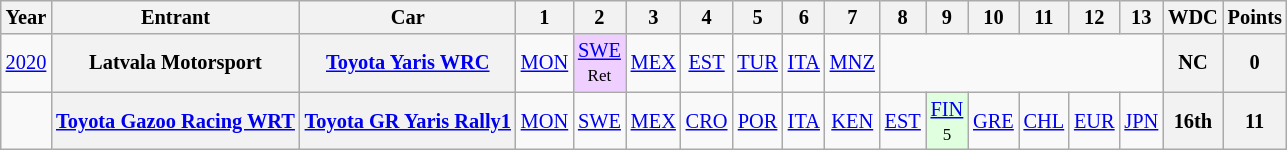<table class="wikitable" style="text-align:center; font-size:85%">
<tr>
<th>Year</th>
<th>Entrant</th>
<th>Car</th>
<th>1</th>
<th>2</th>
<th>3</th>
<th>4</th>
<th>5</th>
<th>6</th>
<th>7</th>
<th>8</th>
<th>9</th>
<th>10</th>
<th>11</th>
<th>12</th>
<th>13</th>
<th>WDC</th>
<th>Points</th>
</tr>
<tr>
<td><a href='#'>2020</a></td>
<th nowrap>Latvala Motorsport</th>
<th nowrap><a href='#'>Toyota Yaris WRC</a></th>
<td><a href='#'>MON</a></td>
<td style="background:#EFCFFF;"><a href='#'>SWE</a><br><small>Ret</small></td>
<td><a href='#'>MEX</a></td>
<td><a href='#'>EST</a></td>
<td><a href='#'>TUR</a></td>
<td><a href='#'>ITA</a></td>
<td><a href='#'>MNZ</a></td>
<td colspan=6></td>
<th>NC</th>
<th>0</th>
</tr>
<tr>
<td></td>
<th nowrap><a href='#'>Toyota Gazoo Racing WRT</a></th>
<th nowrap><a href='#'>Toyota GR Yaris Rally1</a></th>
<td><a href='#'>MON</a></td>
<td><a href='#'>SWE</a></td>
<td><a href='#'>MEX</a></td>
<td><a href='#'>CRO</a></td>
<td><a href='#'>POR</a></td>
<td><a href='#'>ITA</a></td>
<td><a href='#'>KEN</a></td>
<td><a href='#'>EST</a></td>
<td style="background:#DFFFDF;"><a href='#'>FIN</a><br><small>5</small></td>
<td><a href='#'>GRE</a></td>
<td><a href='#'>CHL</a></td>
<td><a href='#'>EUR</a></td>
<td><a href='#'>JPN</a></td>
<th>16th</th>
<th>11</th>
</tr>
</table>
